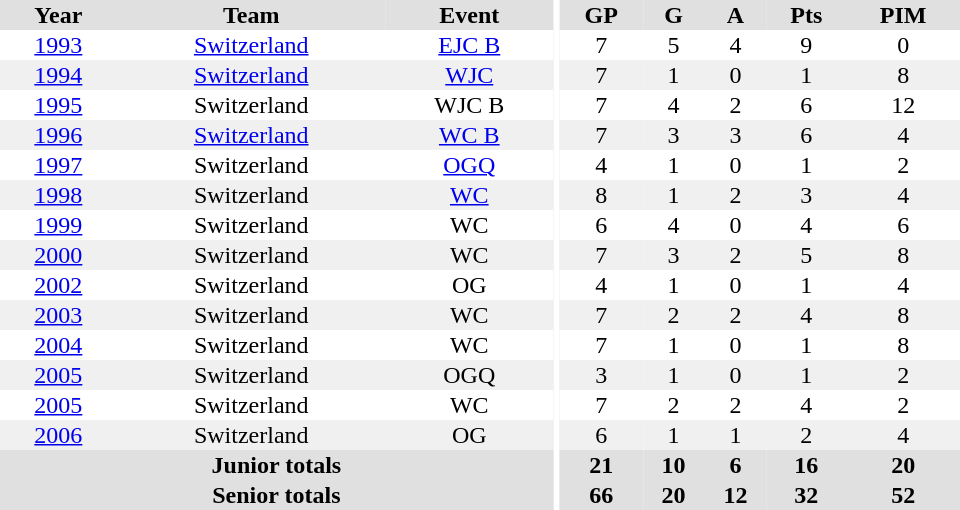<table border="0" cellpadding="1" cellspacing="0" ID="Table3" style="text-align:center; width:40em">
<tr ALIGN="center" bgcolor="#e0e0e0">
<th>Year</th>
<th>Team</th>
<th>Event</th>
<th rowspan="99" bgcolor="#ffffff"></th>
<th>GP</th>
<th>G</th>
<th>A</th>
<th>Pts</th>
<th>PIM</th>
</tr>
<tr>
<td><a href='#'>1993</a></td>
<td><a href='#'>Switzerland</a></td>
<td><a href='#'>EJC B</a></td>
<td>7</td>
<td>5</td>
<td>4</td>
<td>9</td>
<td>0</td>
</tr>
<tr bgcolor="#f0f0f0">
<td><a href='#'>1994</a></td>
<td><a href='#'>Switzerland</a></td>
<td><a href='#'>WJC</a></td>
<td>7</td>
<td>1</td>
<td>0</td>
<td>1</td>
<td>8</td>
</tr>
<tr>
<td><a href='#'>1995</a></td>
<td>Switzerland</td>
<td>WJC B</td>
<td>7</td>
<td>4</td>
<td>2</td>
<td>6</td>
<td>12</td>
</tr>
<tr bgcolor="#f0f0f0">
<td><a href='#'>1996</a></td>
<td><a href='#'>Switzerland</a></td>
<td><a href='#'>WC B</a></td>
<td>7</td>
<td>3</td>
<td>3</td>
<td>6</td>
<td>4</td>
</tr>
<tr>
<td><a href='#'>1997</a></td>
<td>Switzerland</td>
<td><a href='#'>OGQ</a></td>
<td>4</td>
<td>1</td>
<td>0</td>
<td>1</td>
<td>2</td>
</tr>
<tr bgcolor="#f0f0f0">
<td><a href='#'>1998</a></td>
<td>Switzerland</td>
<td><a href='#'>WC</a></td>
<td>8</td>
<td>1</td>
<td>2</td>
<td>3</td>
<td>4</td>
</tr>
<tr>
<td><a href='#'>1999</a></td>
<td>Switzerland</td>
<td>WC</td>
<td>6</td>
<td>4</td>
<td>0</td>
<td>4</td>
<td>6</td>
</tr>
<tr bgcolor="#f0f0f0">
<td><a href='#'>2000</a></td>
<td>Switzerland</td>
<td>WC</td>
<td>7</td>
<td>3</td>
<td>2</td>
<td>5</td>
<td>8</td>
</tr>
<tr>
<td><a href='#'>2002</a></td>
<td>Switzerland</td>
<td>OG</td>
<td>4</td>
<td>1</td>
<td>0</td>
<td>1</td>
<td>4</td>
</tr>
<tr bgcolor="#f0f0f0">
<td><a href='#'>2003</a></td>
<td>Switzerland</td>
<td>WC</td>
<td>7</td>
<td>2</td>
<td>2</td>
<td>4</td>
<td>8</td>
</tr>
<tr>
<td><a href='#'>2004</a></td>
<td>Switzerland</td>
<td>WC</td>
<td>7</td>
<td>1</td>
<td>0</td>
<td>1</td>
<td>8</td>
</tr>
<tr bgcolor="#f0f0f0">
<td><a href='#'>2005</a></td>
<td>Switzerland</td>
<td>OGQ</td>
<td>3</td>
<td>1</td>
<td>0</td>
<td>1</td>
<td>2</td>
</tr>
<tr>
<td><a href='#'>2005</a></td>
<td>Switzerland</td>
<td>WC</td>
<td>7</td>
<td>2</td>
<td>2</td>
<td>4</td>
<td>2</td>
</tr>
<tr bgcolor="#f0f0f0">
<td><a href='#'>2006</a></td>
<td>Switzerland</td>
<td>OG</td>
<td>6</td>
<td>1</td>
<td>1</td>
<td>2</td>
<td>4</td>
</tr>
<tr bgcolor="#e0e0e0">
<th colspan="3">Junior totals</th>
<th>21</th>
<th>10</th>
<th>6</th>
<th>16</th>
<th>20</th>
</tr>
<tr bgcolor="#e0e0e0">
<th colspan="3">Senior totals</th>
<th>66</th>
<th>20</th>
<th>12</th>
<th>32</th>
<th>52</th>
</tr>
</table>
